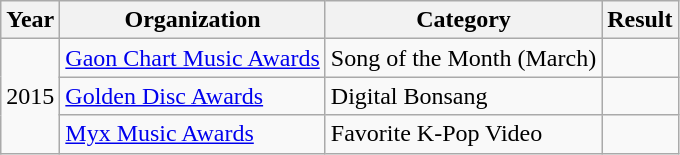<table class="wikitable plainrowheaders">
<tr>
<th scope="col">Year</th>
<th scope="col">Organization</th>
<th scope="col">Category</th>
<th scope="col">Result</th>
</tr>
<tr>
<td rowspan="3">2015</td>
<td><a href='#'>Gaon Chart Music Awards</a></td>
<td>Song of the Month (March)</td>
<td></td>
</tr>
<tr>
<td><a href='#'>Golden Disc Awards</a></td>
<td>Digital Bonsang</td>
<td></td>
</tr>
<tr>
<td><a href='#'>Myx Music Awards</a></td>
<td>Favorite K-Pop Video</td>
<td></td>
</tr>
</table>
